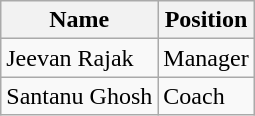<table class="wikitable">
<tr>
<th>Name</th>
<th>Position</th>
</tr>
<tr>
<td> Jeevan Rajak</td>
<td>Manager</td>
</tr>
<tr>
<td> Santanu Ghosh</td>
<td>Coach</td>
</tr>
</table>
